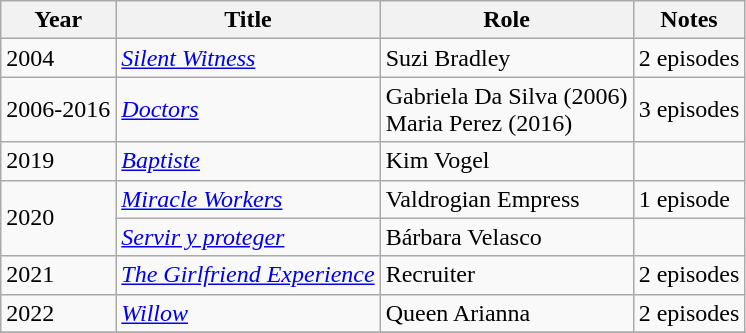<table class="wikitable sortable">
<tr>
<th>Year</th>
<th>Title</th>
<th>Role</th>
<th class="unsortable">Notes</th>
</tr>
<tr>
<td>2004</td>
<td><em><a href='#'>Silent Witness</a></em></td>
<td>Suzi Bradley</td>
<td>2 episodes</td>
</tr>
<tr>
<td>2006-2016</td>
<td><em><a href='#'>Doctors</a></em></td>
<td>Gabriela Da Silva (2006)<br>Maria Perez (2016)</td>
<td>3 episodes</td>
</tr>
<tr>
<td>2019</td>
<td><em><a href='#'>Baptiste</a></em></td>
<td>Kim Vogel</td>
<td></td>
</tr>
<tr>
<td rowspan="2">2020</td>
<td><em><a href='#'>Miracle Workers</a></em></td>
<td>Valdrogian Empress</td>
<td>1 episode</td>
</tr>
<tr>
<td><em><a href='#'>Servir y proteger</a></em></td>
<td>Bárbara Velasco</td>
<td></td>
</tr>
<tr>
<td>2021</td>
<td><em><a href='#'>The Girlfriend Experience</a></em></td>
<td>Recruiter</td>
<td>2 episodes</td>
</tr>
<tr>
<td>2022</td>
<td><em><a href='#'>Willow</a></em></td>
<td>Queen Arianna</td>
<td>2 episodes</td>
</tr>
<tr>
</tr>
</table>
